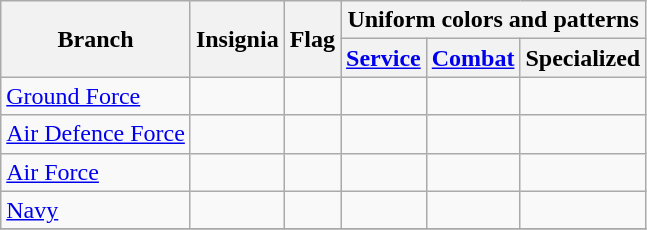<table class="wikitable">
<tr>
<th rowspan=2>Branch</th>
<th rowspan=2>Insignia</th>
<th rowspan=2>Flag</th>
<th colspan=3>Uniform colors and patterns</th>
</tr>
<tr>
<th><a href='#'>Service</a></th>
<th><a href='#'>Combat</a></th>
<th>Specialized</th>
</tr>
<tr>
<td><a href='#'>Ground Force</a></td>
<td></td>
<td></td>
<td></td>
<td> </td>
<td>  </td>
</tr>
<tr>
<td><a href='#'>Air Defence Force</a></td>
<td></td>
<td></td>
<td></td>
<td> </td>
<td></td>
</tr>
<tr>
<td><a href='#'>Air Force</a></td>
<td></td>
<td></td>
<td></td>
<td> </td>
<td> </td>
</tr>
<tr>
<td><a href='#'>Navy</a></td>
<td></td>
<td></td>
<td></td>
<td> </td>
<td>  </td>
</tr>
<tr>
</tr>
</table>
